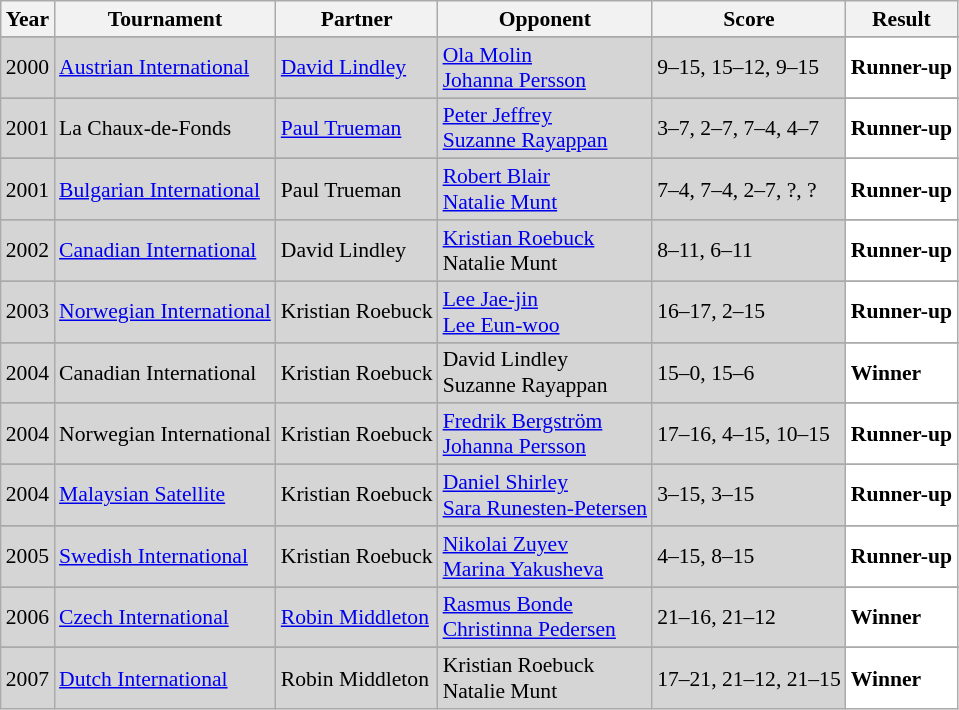<table class="sortable wikitable" style="font-size: 90%;">
<tr>
<th>Year</th>
<th>Tournament</th>
<th>Partner</th>
<th>Opponent</th>
<th>Score</th>
<th>Result</th>
</tr>
<tr>
</tr>
<tr style="background:#D5D5D5">
<td align="center">2000</td>
<td align="left"><a href='#'>Austrian International</a></td>
<td align="left"> <a href='#'>David Lindley</a></td>
<td align="left"> <a href='#'>Ola Molin</a><br> <a href='#'>Johanna Persson</a></td>
<td align="left">9–15, 15–12, 9–15</td>
<td style="text-align:left; background:white"> <strong>Runner-up</strong></td>
</tr>
<tr>
</tr>
<tr style="background:#D5D5D5">
<td align="center">2001</td>
<td align="left">La Chaux-de-Fonds</td>
<td align="left"> <a href='#'>Paul Trueman</a></td>
<td align="left"> <a href='#'>Peter Jeffrey</a><br> <a href='#'>Suzanne Rayappan</a></td>
<td align="left">3–7, 2–7, 7–4, 4–7</td>
<td style="text-align:left; background:white"> <strong>Runner-up</strong></td>
</tr>
<tr>
</tr>
<tr style="background:#D5D5D5">
<td align="center">2001</td>
<td align="left"><a href='#'>Bulgarian International</a></td>
<td align="left"> Paul Trueman</td>
<td align="left"> <a href='#'>Robert Blair</a><br> <a href='#'>Natalie Munt</a></td>
<td align="left">7–4, 7–4, 2–7, ?, ?</td>
<td style="text-align:left; background:white"> <strong>Runner-up</strong></td>
</tr>
<tr>
</tr>
<tr style="background:#D5D5D5">
<td align="center">2002</td>
<td align="left"><a href='#'>Canadian International</a></td>
<td align="left"> David Lindley</td>
<td align="left"> <a href='#'>Kristian Roebuck</a><br> Natalie Munt</td>
<td align="left">8–11, 6–11</td>
<td style="text-align:left; background:white"> <strong>Runner-up</strong></td>
</tr>
<tr>
</tr>
<tr style="background:#D5D5D5">
<td align="center">2003</td>
<td align="left"><a href='#'>Norwegian International</a></td>
<td align="left"> Kristian Roebuck</td>
<td align="left"> <a href='#'>Lee Jae-jin</a><br> <a href='#'>Lee Eun-woo</a></td>
<td align="left">16–17, 2–15</td>
<td style="text-align:left; background:white"> <strong>Runner-up</strong></td>
</tr>
<tr>
</tr>
<tr style="background:#D5D5D5">
<td align="center">2004</td>
<td align="left">Canadian International</td>
<td align="left"> Kristian Roebuck</td>
<td align="left"> David Lindley<br> Suzanne Rayappan</td>
<td align="left">15–0, 15–6</td>
<td style="text-align:left; background:white"> <strong>Winner</strong></td>
</tr>
<tr>
</tr>
<tr style="background:#D5D5D5">
<td align="center">2004</td>
<td align="left">Norwegian International</td>
<td align="left"> Kristian Roebuck</td>
<td align="left"> <a href='#'>Fredrik Bergström</a><br> <a href='#'>Johanna Persson</a></td>
<td align="left">17–16, 4–15, 10–15</td>
<td style="text-align:left; background:white"> <strong>Runner-up</strong></td>
</tr>
<tr>
</tr>
<tr style="background:#D5D5D5">
<td align="center">2004</td>
<td align="left"><a href='#'>Malaysian Satellite</a></td>
<td align="left"> Kristian Roebuck</td>
<td align="left"> <a href='#'>Daniel Shirley</a><br> <a href='#'>Sara Runesten-Petersen</a></td>
<td align="left">3–15, 3–15</td>
<td style="text-align:left; background:white"> <strong>Runner-up</strong></td>
</tr>
<tr>
</tr>
<tr style="background:#D5D5D5">
<td align="center">2005</td>
<td align="left"><a href='#'>Swedish International</a></td>
<td align="left"> Kristian Roebuck</td>
<td align="left"> <a href='#'>Nikolai Zuyev</a><br> <a href='#'>Marina Yakusheva</a></td>
<td align="left">4–15, 8–15</td>
<td style="text-align:left; background:white"> <strong>Runner-up</strong></td>
</tr>
<tr>
</tr>
<tr style="background:#D5D5D5">
<td align="center">2006</td>
<td align="left"><a href='#'>Czech International</a></td>
<td align="left"> <a href='#'>Robin Middleton</a></td>
<td align="left"> <a href='#'>Rasmus Bonde</a><br> <a href='#'>Christinna Pedersen</a></td>
<td align="left">21–16, 21–12</td>
<td style="text-align:left; background:white"> <strong>Winner</strong></td>
</tr>
<tr>
</tr>
<tr style="background:#D5D5D5">
<td align="center">2007</td>
<td align="left"><a href='#'>Dutch International</a></td>
<td align="left"> Robin Middleton</td>
<td align="left"> Kristian Roebuck<br> Natalie Munt</td>
<td align="left">17–21, 21–12, 21–15</td>
<td style="text-align:left; background:white"> <strong>Winner</strong></td>
</tr>
</table>
